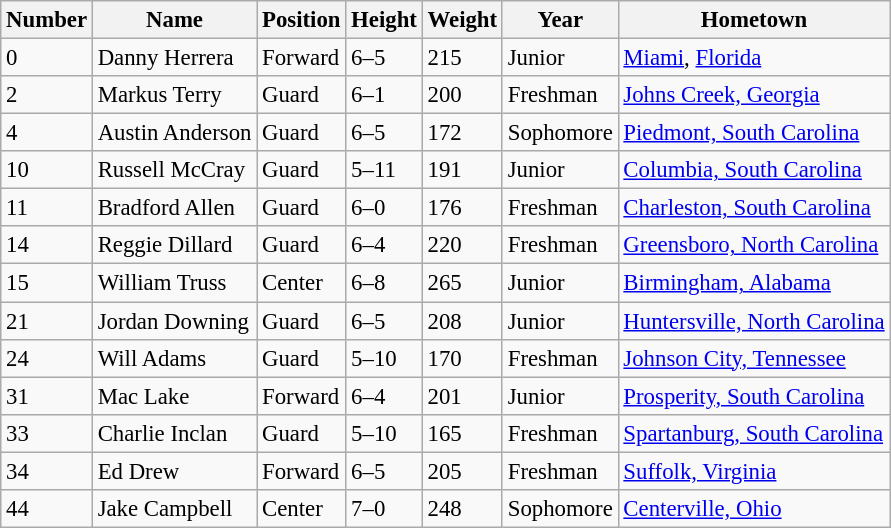<table class="wikitable sortable" style="font-size: 95%;">
<tr>
<th>Number</th>
<th>Name</th>
<th>Position</th>
<th>Height</th>
<th>Weight</th>
<th>Year</th>
<th>Hometown</th>
</tr>
<tr>
<td>0</td>
<td>Danny Herrera</td>
<td>Forward</td>
<td>6–5</td>
<td>215</td>
<td>Junior</td>
<td><a href='#'>Miami</a>, <a href='#'>Florida</a></td>
</tr>
<tr>
<td>2</td>
<td>Markus Terry</td>
<td>Guard</td>
<td>6–1</td>
<td>200</td>
<td>Freshman</td>
<td><a href='#'>Johns Creek, Georgia</a></td>
</tr>
<tr>
<td>4</td>
<td>Austin Anderson</td>
<td>Guard</td>
<td>6–5</td>
<td>172</td>
<td>Sophomore</td>
<td><a href='#'>Piedmont, South Carolina</a></td>
</tr>
<tr>
<td>10</td>
<td>Russell McCray</td>
<td>Guard</td>
<td>5–11</td>
<td>191</td>
<td>Junior</td>
<td><a href='#'>Columbia, South Carolina</a></td>
</tr>
<tr>
<td>11</td>
<td>Bradford Allen</td>
<td>Guard</td>
<td>6–0</td>
<td>176</td>
<td>Freshman</td>
<td><a href='#'>Charleston, South Carolina</a></td>
</tr>
<tr>
<td>14</td>
<td>Reggie Dillard</td>
<td>Guard</td>
<td>6–4</td>
<td>220</td>
<td>Freshman</td>
<td><a href='#'>Greensboro, North Carolina</a></td>
</tr>
<tr>
<td>15</td>
<td>William Truss</td>
<td>Center</td>
<td>6–8</td>
<td>265</td>
<td>Junior</td>
<td><a href='#'>Birmingham, Alabama</a></td>
</tr>
<tr>
<td>21</td>
<td>Jordan Downing</td>
<td>Guard</td>
<td>6–5</td>
<td>208</td>
<td>Junior</td>
<td><a href='#'>Huntersville, North Carolina</a></td>
</tr>
<tr>
<td>24</td>
<td>Will Adams</td>
<td>Guard</td>
<td>5–10</td>
<td>170</td>
<td>Freshman</td>
<td><a href='#'>Johnson City, Tennessee</a></td>
</tr>
<tr>
<td>31</td>
<td>Mac Lake</td>
<td>Forward</td>
<td>6–4</td>
<td>201</td>
<td>Junior</td>
<td><a href='#'>Prosperity, South Carolina</a></td>
</tr>
<tr>
<td>33</td>
<td>Charlie Inclan</td>
<td>Guard</td>
<td>5–10</td>
<td>165</td>
<td>Freshman</td>
<td><a href='#'>Spartanburg, South Carolina</a></td>
</tr>
<tr>
<td>34</td>
<td>Ed Drew</td>
<td>Forward</td>
<td>6–5</td>
<td>205</td>
<td>Freshman</td>
<td><a href='#'>Suffolk, Virginia</a></td>
</tr>
<tr>
<td>44</td>
<td>Jake Campbell</td>
<td>Center</td>
<td>7–0</td>
<td>248</td>
<td>Sophomore</td>
<td><a href='#'>Centerville, Ohio</a></td>
</tr>
</table>
